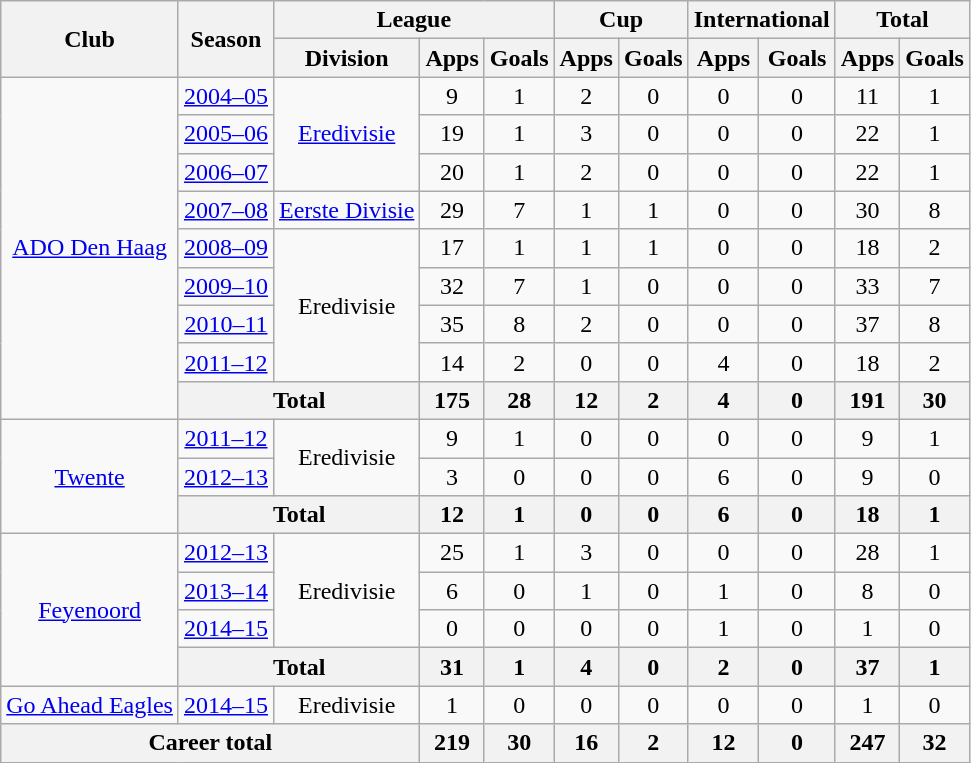<table class="wikitable" style="text-align: center">
<tr>
<th rowspan="2">Club</th>
<th rowspan="2">Season</th>
<th colspan="3">League</th>
<th colspan="2">Cup</th>
<th colspan="2">International</th>
<th colspan="2">Total</th>
</tr>
<tr>
<th>Division</th>
<th>Apps</th>
<th>Goals</th>
<th>Apps</th>
<th>Goals</th>
<th>Apps</th>
<th>Goals</th>
<th>Apps</th>
<th>Goals</th>
</tr>
<tr>
<td rowspan="9"><a href='#'>ADO Den Haag</a></td>
<td><a href='#'>2004–05</a></td>
<td rowspan="3"><a href='#'>Eredivisie</a></td>
<td>9</td>
<td>1</td>
<td>2</td>
<td>0</td>
<td>0</td>
<td>0</td>
<td>11</td>
<td>1</td>
</tr>
<tr>
<td><a href='#'>2005–06</a></td>
<td>19</td>
<td>1</td>
<td>3</td>
<td>0</td>
<td>0</td>
<td>0</td>
<td>22</td>
<td>1</td>
</tr>
<tr>
<td><a href='#'>2006–07</a></td>
<td>20</td>
<td>1</td>
<td>2</td>
<td>0</td>
<td>0</td>
<td>0</td>
<td>22</td>
<td>1</td>
</tr>
<tr>
<td><a href='#'>2007–08</a></td>
<td><a href='#'>Eerste Divisie</a></td>
<td>29</td>
<td>7</td>
<td>1</td>
<td>1</td>
<td>0</td>
<td>0</td>
<td>30</td>
<td>8</td>
</tr>
<tr>
<td><a href='#'>2008–09</a></td>
<td rowspan="4">Eredivisie</td>
<td>17</td>
<td>1</td>
<td>1</td>
<td>1</td>
<td>0</td>
<td>0</td>
<td>18</td>
<td>2</td>
</tr>
<tr>
<td><a href='#'>2009–10</a></td>
<td>32</td>
<td>7</td>
<td>1</td>
<td>0</td>
<td>0</td>
<td>0</td>
<td>33</td>
<td>7</td>
</tr>
<tr>
<td><a href='#'>2010–11</a></td>
<td>35</td>
<td>8</td>
<td>2</td>
<td>0</td>
<td>0</td>
<td>0</td>
<td>37</td>
<td>8</td>
</tr>
<tr>
<td><a href='#'>2011–12</a></td>
<td>14</td>
<td>2</td>
<td>0</td>
<td>0</td>
<td>4</td>
<td>0</td>
<td>18</td>
<td>2</td>
</tr>
<tr>
<th colspan="2">Total</th>
<th>175</th>
<th>28</th>
<th>12</th>
<th>2</th>
<th>4</th>
<th>0</th>
<th>191</th>
<th>30</th>
</tr>
<tr>
<td rowspan="3"><a href='#'>Twente</a></td>
<td><a href='#'>2011–12</a></td>
<td rowspan="2">Eredivisie</td>
<td>9</td>
<td>1</td>
<td>0</td>
<td>0</td>
<td>0</td>
<td>0</td>
<td>9</td>
<td>1</td>
</tr>
<tr>
<td><a href='#'>2012–13</a></td>
<td>3</td>
<td>0</td>
<td>0</td>
<td>0</td>
<td>6</td>
<td>0</td>
<td>9</td>
<td>0</td>
</tr>
<tr>
<th colspan="2">Total</th>
<th>12</th>
<th>1</th>
<th>0</th>
<th>0</th>
<th>6</th>
<th>0</th>
<th>18</th>
<th>1</th>
</tr>
<tr>
<td rowspan="4"><a href='#'>Feyenoord</a></td>
<td><a href='#'>2012–13</a></td>
<td rowspan="3">Eredivisie</td>
<td>25</td>
<td>1</td>
<td>3</td>
<td>0</td>
<td>0</td>
<td>0</td>
<td>28</td>
<td>1</td>
</tr>
<tr>
<td><a href='#'>2013–14</a></td>
<td>6</td>
<td>0</td>
<td>1</td>
<td>0</td>
<td>1</td>
<td>0</td>
<td>8</td>
<td>0</td>
</tr>
<tr>
<td><a href='#'>2014–15</a></td>
<td>0</td>
<td>0</td>
<td>0</td>
<td>0</td>
<td>1</td>
<td>0</td>
<td>1</td>
<td>0</td>
</tr>
<tr>
<th colspan="2">Total</th>
<th>31</th>
<th>1</th>
<th>4</th>
<th>0</th>
<th>2</th>
<th>0</th>
<th>37</th>
<th>1</th>
</tr>
<tr>
<td><a href='#'>Go Ahead Eagles</a></td>
<td><a href='#'>2014–15</a></td>
<td>Eredivisie</td>
<td>1</td>
<td>0</td>
<td>0</td>
<td>0</td>
<td>0</td>
<td>0</td>
<td>1</td>
<td>0</td>
</tr>
<tr>
<th colspan="3">Career total</th>
<th>219</th>
<th>30</th>
<th>16</th>
<th>2</th>
<th>12</th>
<th>0</th>
<th>247</th>
<th>32</th>
</tr>
</table>
